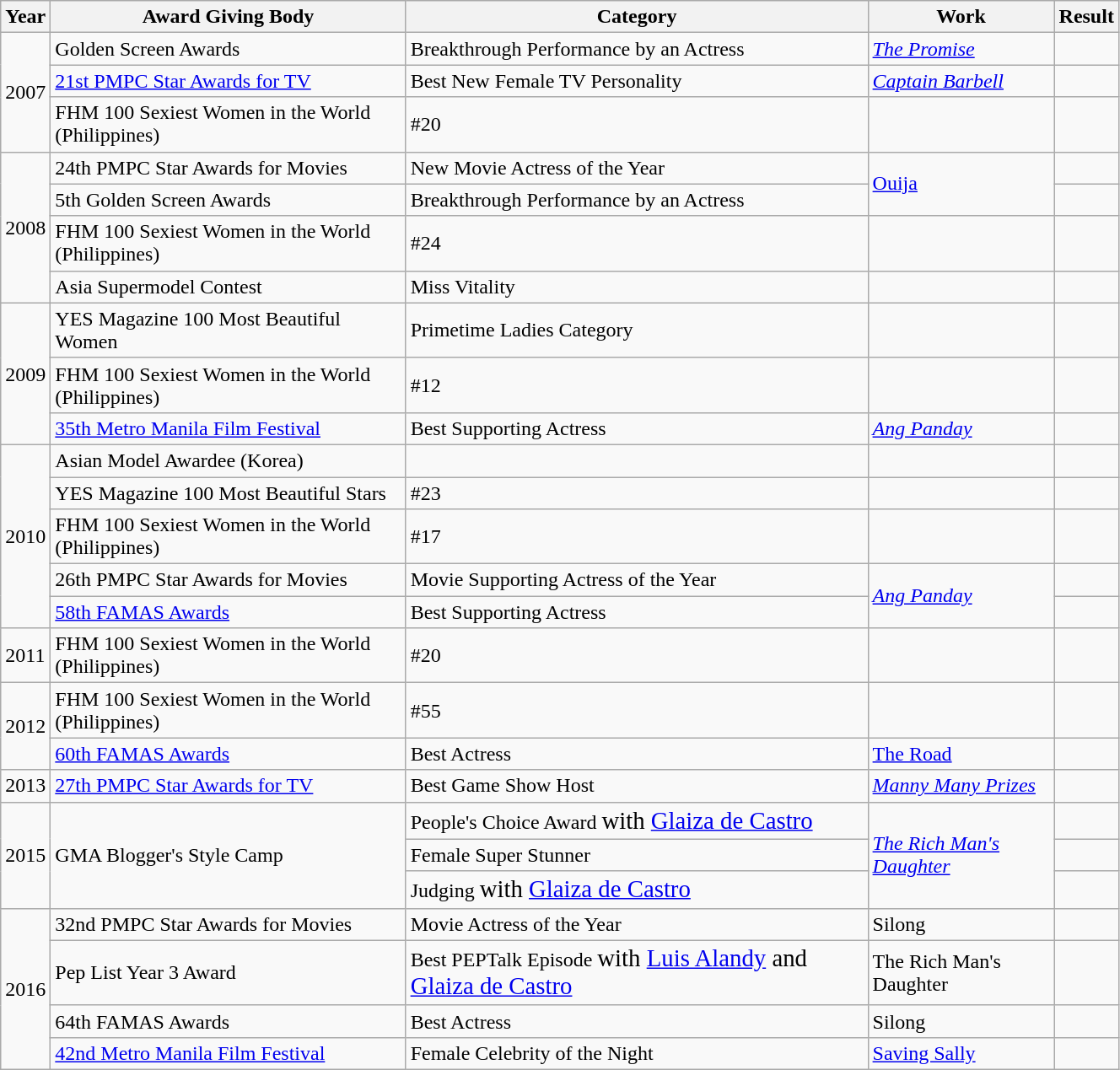<table class="wikitable" width="70%">
<tr>
<th>Year</th>
<th>Award Giving Body</th>
<th>Category</th>
<th>Work</th>
<th>Result</th>
</tr>
<tr>
<td rowspan="3">2007</td>
<td>Golden Screen Awards</td>
<td>Breakthrough Performance by an Actress</td>
<td><em><a href='#'>The Promise</a></em></td>
<td></td>
</tr>
<tr>
<td><a href='#'>21st PMPC Star Awards for TV</a></td>
<td>Best New Female TV Personality</td>
<td><em><a href='#'>Captain Barbell</a></em></td>
<td></td>
</tr>
<tr>
<td>FHM 100 Sexiest Women in the World (Philippines)</td>
<td>#20</td>
<td></td>
<td></td>
</tr>
<tr>
<td rowspan=4>2008</td>
<td>24th PMPC Star Awards for Movies</td>
<td>New Movie Actress of the Year</td>
<td rowspan=2><a href='#'>Ouija</a></td>
<td></td>
</tr>
<tr>
<td>5th Golden Screen Awards</td>
<td>Breakthrough Performance by an Actress</td>
<td></td>
</tr>
<tr>
<td>FHM 100 Sexiest Women in the World (Philippines)</td>
<td>#24</td>
<td></td>
<td></td>
</tr>
<tr>
<td>Asia Supermodel Contest</td>
<td>Miss Vitality</td>
<td></td>
<td></td>
</tr>
<tr>
<td rowspan=3>2009</td>
<td>YES Magazine 100 Most Beautiful Women</td>
<td>Primetime Ladies Category</td>
<td></td>
<td></td>
</tr>
<tr>
<td>FHM 100 Sexiest Women in the World (Philippines)</td>
<td>#12</td>
<td></td>
<td></td>
</tr>
<tr>
<td><a href='#'>35th Metro Manila Film Festival</a></td>
<td>Best Supporting Actress</td>
<td><em><a href='#'>Ang Panday</a></em></td>
<td></td>
</tr>
<tr>
<td rowspan=5>2010</td>
<td>Asian Model Awardee (Korea)</td>
<td></td>
<td></td>
<td></td>
</tr>
<tr>
<td>YES Magazine 100 Most Beautiful Stars</td>
<td>#23</td>
<td></td>
<td></td>
</tr>
<tr>
<td>FHM 100 Sexiest Women in the World (Philippines)</td>
<td>#17</td>
<td></td>
<td></td>
</tr>
<tr>
<td>26th PMPC Star Awards for Movies</td>
<td>Movie Supporting Actress of the Year</td>
<td rowspan=2><em><a href='#'>Ang Panday</a></em></td>
<td></td>
</tr>
<tr>
<td><a href='#'>58th FAMAS Awards</a></td>
<td>Best Supporting Actress</td>
<td></td>
</tr>
<tr>
<td>2011</td>
<td>FHM 100 Sexiest Women in the World (Philippines)</td>
<td>#20</td>
<td></td>
<td></td>
</tr>
<tr>
<td rowspan="2">2012</td>
<td>FHM 100 Sexiest Women in the World (Philippines)</td>
<td>#55</td>
<td></td>
<td></td>
</tr>
<tr>
<td><a href='#'>60th FAMAS Awards</a></td>
<td>Best Actress</td>
<td><a href='#'>The Road</a></td>
<td></td>
</tr>
<tr>
<td>2013</td>
<td><a href='#'>27th PMPC Star Awards for TV</a></td>
<td>Best Game Show Host</td>
<td><em><a href='#'>Manny Many Prizes</a></em></td>
<td></td>
</tr>
<tr>
<td rowspan=3>2015</td>
<td rowspan="3">GMA Blogger's Style Camp</td>
<td>People's Choice Award <big>with <a href='#'>Glaiza de Castro</a></big></td>
<td rowspan="3"><em><a href='#'>The Rich Man's Daughter</a></em></td>
<td></td>
</tr>
<tr>
<td>Female Super Stunner</td>
<td></td>
</tr>
<tr>
<td>Judging <big>with <a href='#'>Glaiza de Castro</a></big></td>
<td></td>
</tr>
<tr>
<td rowspan=4>2016</td>
<td>32nd PMPC Star Awards for Movies</td>
<td>Movie Actress of the Year</td>
<td>Silong</td>
<td></td>
</tr>
<tr>
<td>Pep List Year 3 Award</td>
<td>Best PEPTalk Episode <big>with <a href='#'>Luis Alandy</a> and <a href='#'>Glaiza de Castro</a></big></td>
<td>The Rich Man's Daughter</td>
<td></td>
</tr>
<tr>
<td>64th FAMAS Awards</td>
<td>Best Actress</td>
<td>Silong</td>
<td></td>
</tr>
<tr>
<td><a href='#'>42nd Metro Manila Film Festival</a></td>
<td>Female Celebrity of the Night</td>
<td><a href='#'>Saving Sally</a></td>
<td></td>
</tr>
</table>
